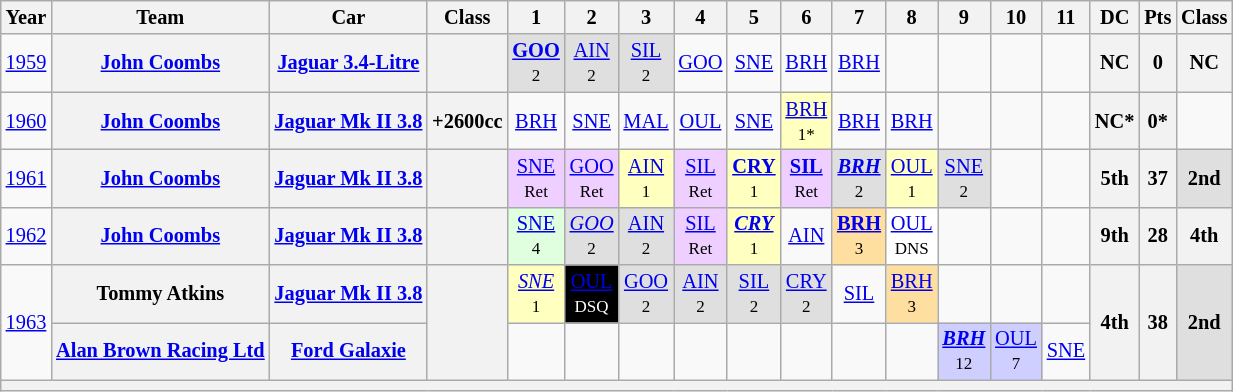<table class="wikitable" style="text-align:center; font-size:85%">
<tr>
<th>Year</th>
<th>Team</th>
<th>Car</th>
<th>Class</th>
<th>1</th>
<th>2</th>
<th>3</th>
<th>4</th>
<th>5</th>
<th>6</th>
<th>7</th>
<th>8</th>
<th>9</th>
<th>10</th>
<th>11</th>
<th>DC</th>
<th>Pts</th>
<th>Class</th>
</tr>
<tr>
<td><a href='#'>1959</a></td>
<th><a href='#'>John Coombs</a></th>
<th><a href='#'>Jaguar 3.4-Litre</a></th>
<th><span></span></th>
<td style="background:#DFDFDF;"><strong><a href='#'>GOO</a></strong><br><small>2</small></td>
<td style="background:#DFDFDF;"><a href='#'>AIN</a><br><small>2</small></td>
<td style="background:#DFDFDF;"><a href='#'>SIL</a><br><small>2</small></td>
<td><a href='#'>GOO</a></td>
<td><a href='#'>SNE</a></td>
<td><a href='#'>BRH</a></td>
<td><a href='#'>BRH</a></td>
<td></td>
<td></td>
<td></td>
<td></td>
<th>NC</th>
<th>0</th>
<th>NC</th>
</tr>
<tr>
<td><a href='#'>1960</a></td>
<th><a href='#'>John Coombs</a></th>
<th><a href='#'>Jaguar Mk II 3.8</a></th>
<th><span>+2600cc</span></th>
<td><a href='#'>BRH</a></td>
<td><a href='#'>SNE</a></td>
<td><a href='#'>MAL</a></td>
<td><a href='#'>OUL</a></td>
<td><a href='#'>SNE</a></td>
<td style="background:#FFFFBF;"><a href='#'>BRH</a><br><small>1*</small></td>
<td><a href='#'>BRH</a></td>
<td><a href='#'>BRH</a></td>
<td></td>
<td></td>
<td></td>
<th>NC*</th>
<th>0*</th>
<td></td>
</tr>
<tr>
<td><a href='#'>1961</a></td>
<th><a href='#'>John Coombs</a></th>
<th><a href='#'>Jaguar Mk II 3.8</a></th>
<th><span></span></th>
<td style="background:#EFCFFF;"><a href='#'>SNE</a><br><small>Ret</small></td>
<td style="background:#EFCFFF;"><a href='#'>GOO</a><br><small>Ret</small></td>
<td style="background:#FFFFBF;"><a href='#'>AIN</a><br><small>1</small></td>
<td style="background:#EFCFFF;"><a href='#'>SIL</a><br><small>Ret</small></td>
<td style="background:#FFFFBF;"><strong><a href='#'>CRY</a></strong><br><small>1</small></td>
<td style="background:#EFCFFF;"><strong><a href='#'>SIL</a></strong><br><small>Ret</small></td>
<td style="background:#DFDFDF;"><strong><em><a href='#'>BRH</a></em></strong><br><small>2</small></td>
<td style="background:#FFFFBF;"><a href='#'>OUL</a><br><small>1</small></td>
<td style="background:#DFDFDF;"><a href='#'>SNE</a><br><small>2</small></td>
<td></td>
<td></td>
<th>5th</th>
<th>37</th>
<td style="background:#DFDFDF;"><strong>2nd</strong></td>
</tr>
<tr>
<td><a href='#'>1962</a></td>
<th><a href='#'>John Coombs</a></th>
<th><a href='#'>Jaguar Mk II 3.8</a></th>
<th><span></span></th>
<td style="background:#DFFFDF;"><a href='#'>SNE</a><br><small>4</small></td>
<td style="background:#DFDFDF;"><em><a href='#'>GOO</a></em><br><small>2</small></td>
<td style="background:#DFDFDF;"><a href='#'>AIN</a><br><small>2</small></td>
<td style="background:#EFCFFF;"><a href='#'>SIL</a><br><small>Ret</small></td>
<td style="background:#FFFFBF;"><strong><em><a href='#'>CRY</a></em></strong><br><small>1</small></td>
<td><a href='#'>AIN</a></td>
<td style="background:#FFDF9F;"><strong><a href='#'>BRH</a></strong><br><small>3</small></td>
<td style="background:#FFFFFF;"><a href='#'>OUL</a><br><small>DNS</small></td>
<td></td>
<td></td>
<td></td>
<th>9th</th>
<th>28</th>
<th>4th</th>
</tr>
<tr>
<td rowspan=2><a href='#'>1963</a></td>
<th>Tommy Atkins</th>
<th><a href='#'>Jaguar Mk II 3.8</a></th>
<th rowspan=2><span></span></th>
<td style="background:#FFFFBF;"><em><a href='#'>SNE</a></em><br><small>1</small></td>
<td style="background:#000000; color:white"><a href='#'><span>OUL</span></a><br><small>DSQ</small></td>
<td style="background:#DFDFDF;"><a href='#'>GOO</a><br><small>2</small></td>
<td style="background:#DFDFDF;"><a href='#'>AIN</a><br><small>2</small></td>
<td style="background:#DFDFDF;"><a href='#'>SIL</a><br><small>2</small></td>
<td style="background:#DFDFDF;"><a href='#'>CRY</a><br><small>2</small></td>
<td><a href='#'>SIL</a></td>
<td style="background:#FFDF9F;"><a href='#'>BRH</a><br><small>3</small></td>
<td></td>
<td></td>
<td></td>
<th rowspan=2>4th</th>
<th rowspan=2>38</th>
<td rowspan=2 style="background:#DFDFDF;"><strong>2nd</strong></td>
</tr>
<tr>
<th><a href='#'>Alan Brown Racing Ltd</a></th>
<th><a href='#'>Ford Galaxie</a></th>
<td></td>
<td></td>
<td></td>
<td></td>
<td></td>
<td></td>
<td></td>
<td></td>
<td style="background:#CFCFFF;"><strong><em><a href='#'>BRH</a></em></strong><br><small>12</small></td>
<td style="background:#CFCFFF;"><a href='#'>OUL</a><br><small>7</small></td>
<td><a href='#'>SNE</a></td>
</tr>
<tr>
<th colspan="18"></th>
</tr>
</table>
